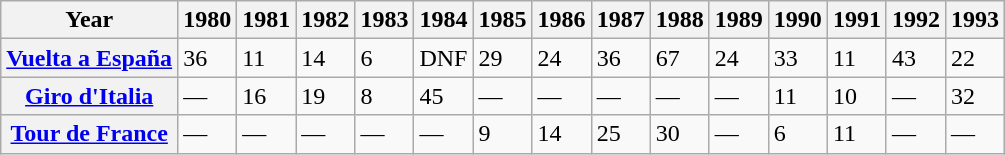<table class="wikitable">
<tr>
<th>Year</th>
<th>1980</th>
<th>1981</th>
<th>1982</th>
<th>1983</th>
<th>1984</th>
<th>1985</th>
<th>1986</th>
<th>1987</th>
<th>1988</th>
<th>1989</th>
<th>1990</th>
<th>1991</th>
<th>1992</th>
<th>1993</th>
</tr>
<tr>
<th> <a href='#'>Vuelta a España</a></th>
<td>36</td>
<td>11</td>
<td>14</td>
<td>6</td>
<td>DNF</td>
<td>29</td>
<td>24</td>
<td>36</td>
<td>67</td>
<td>24</td>
<td>33</td>
<td>11</td>
<td>43</td>
<td>22</td>
</tr>
<tr>
<th> <a href='#'>Giro d'Italia</a></th>
<td>—</td>
<td>16</td>
<td>19</td>
<td>8</td>
<td>45</td>
<td>—</td>
<td>—</td>
<td>—</td>
<td>—</td>
<td>—</td>
<td>11</td>
<td>10</td>
<td>—</td>
<td>32</td>
</tr>
<tr>
<th> <a href='#'>Tour de France</a></th>
<td>—</td>
<td>—</td>
<td>—</td>
<td>—</td>
<td>—</td>
<td>9</td>
<td>14</td>
<td>25</td>
<td>30</td>
<td>—</td>
<td>6</td>
<td>11</td>
<td>—</td>
<td>—</td>
</tr>
</table>
